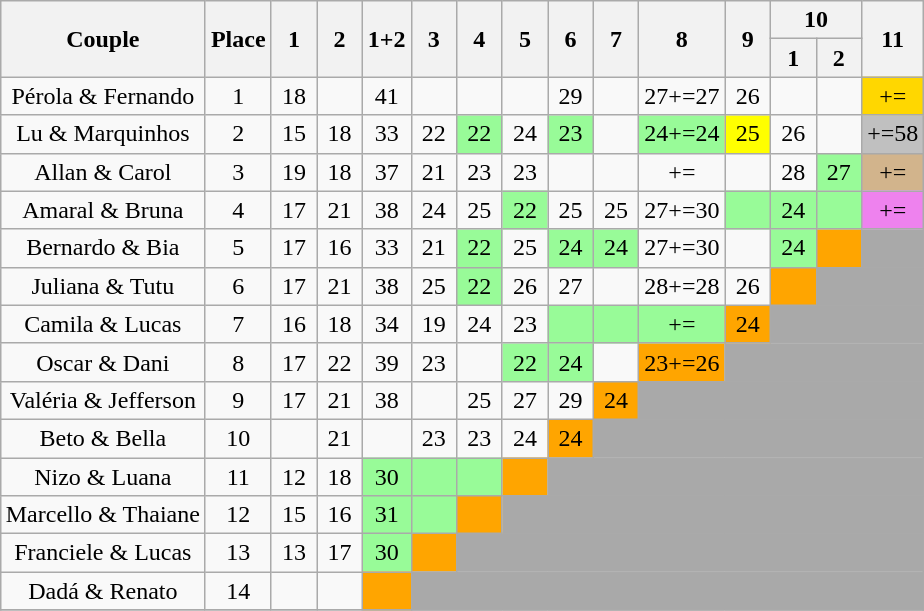<table class="wikitable sortable" style="margin:auto; text-align:center; white-space:nowrap; width:auto;">
<tr>
<th width=45 rowspan=2>Couple</th>
<th width=23 rowspan=2>Place</th>
<th width=23 rowspan=2>1</th>
<th width=23 rowspan=2>2</th>
<th width=23 rowspan=2>1+2</th>
<th width=23 rowspan=2>3</th>
<th width=23 rowspan=2>4</th>
<th width=23 rowspan=2>5</th>
<th width=23 rowspan=2>6</th>
<th width=23 rowspan=2>7</th>
<th width=23 rowspan=2>8</th>
<th width=23 rowspan=2>9</th>
<th width=46 colspan=2>10</th>
<th width=23 rowspan=2>11</th>
</tr>
<tr>
<th width=23>1</th>
<th width=23>2</th>
</tr>
<tr>
<td>Pérola & Fernando</td>
<td>1</td>
<td>18</td>
<td></td>
<td>41</td>
<td></td>
<td></td>
<td></td>
<td>29</td>
<td></td>
<td>27+=27</td>
<td>26</td>
<td></td>
<td></td>
<td bgcolor=FFD700>+=</td>
</tr>
<tr>
<td>Lu & Marquinhos</td>
<td>2</td>
<td>15</td>
<td>18</td>
<td>33</td>
<td>22</td>
<td bgcolor=98FB98>22</td>
<td>24</td>
<td bgcolor=98FB98>23</td>
<td></td>
<td bgcolor=98FB98>24+=24</td>
<td bgcolor=FFFF00>25</td>
<td>26</td>
<td></td>
<td bgcolor=C0C0C0>+=58</td>
</tr>
<tr>
<td>Allan & Carol</td>
<td>3</td>
<td>19</td>
<td>18</td>
<td>37</td>
<td>21</td>
<td>23</td>
<td>23</td>
<td></td>
<td></td>
<td>+=</td>
<td></td>
<td>28</td>
<td bgcolor=98FB98>27</td>
<td bgcolor=D2B48C>+=</td>
</tr>
<tr>
<td>Amaral & Bruna</td>
<td>4</td>
<td>17</td>
<td>21</td>
<td>38</td>
<td>24</td>
<td>25</td>
<td bgcolor=98FB98>22</td>
<td>25</td>
<td>25</td>
<td>27+=30</td>
<td bgcolor=98FB98></td>
<td bgcolor=98FB98>24</td>
<td bgcolor=98FB98></td>
<td bgcolor=EE82EE>+=</td>
</tr>
<tr>
<td>Bernardo & Bia</td>
<td>5</td>
<td>17</td>
<td>16</td>
<td>33</td>
<td>21</td>
<td bgcolor=98FB98>22</td>
<td>25</td>
<td bgcolor=98FB98>24</td>
<td bgcolor=98FB98>24</td>
<td>27+=30</td>
<td></td>
<td bgcolor=98FB98>24</td>
<td bgcolor=FFA500></td>
<td bgcolor=A9A9A9></td>
</tr>
<tr>
<td>Juliana & Tutu</td>
<td>6</td>
<td>17</td>
<td>21</td>
<td>38</td>
<td>25</td>
<td bgcolor=98FB98>22</td>
<td>26</td>
<td>27</td>
<td></td>
<td>28+=28</td>
<td>26</td>
<td bgcolor=FFA500></td>
<td bgcolor=A9A9A9 colspan=2></td>
</tr>
<tr>
<td>Camila & Lucas</td>
<td>7</td>
<td>16</td>
<td>18</td>
<td>34</td>
<td>19</td>
<td>24</td>
<td>23</td>
<td bgcolor=98FB98></td>
<td bgcolor=98FB98></td>
<td bgcolor=98FB98>+=</td>
<td bgcolor=FFA500>24</td>
<td bgcolor=A9A9A9 colspan=3></td>
</tr>
<tr>
<td>Oscar & Dani</td>
<td>8</td>
<td>17</td>
<td>22</td>
<td>39</td>
<td>23</td>
<td></td>
<td bgcolor=98FB98>22</td>
<td bgcolor=98FB98>24</td>
<td></td>
<td bgcolor=FFA500>23+=26</td>
<td bgcolor=A9A9A9 colspan=4></td>
</tr>
<tr>
<td>Valéria & Jefferson</td>
<td>9</td>
<td>17</td>
<td>21</td>
<td>38</td>
<td></td>
<td>25</td>
<td>27</td>
<td>29</td>
<td bgcolor=FFA500>24</td>
<td bgcolor=A9A9A9 colspan=5></td>
</tr>
<tr>
<td>Beto & Bella</td>
<td>10</td>
<td></td>
<td>21</td>
<td></td>
<td>23</td>
<td>23</td>
<td>24</td>
<td bgcolor=FFA500>24</td>
<td bgcolor=A9A9A9 colspan=6></td>
</tr>
<tr>
<td>Nizo & Luana</td>
<td>11</td>
<td>12</td>
<td>18</td>
<td bgcolor=98FB98>30</td>
<td bgcolor=98FB98></td>
<td bgcolor=98FB98></td>
<td bgcolor=FFA500></td>
<td bgcolor=A9A9A9 colspan=7></td>
</tr>
<tr>
<td>Marcello & Thaiane</td>
<td>12</td>
<td>15</td>
<td>16</td>
<td bgcolor=98FB98>31</td>
<td bgcolor=98FB98></td>
<td bgcolor=FFA500></td>
<td bgcolor=A9A9A9 colspan=8></td>
</tr>
<tr>
<td>Franciele & Lucas</td>
<td>13</td>
<td>13</td>
<td>17</td>
<td bgcolor=98FB98>30</td>
<td bgcolor=FFA500></td>
<td bgcolor=A9A9A9 colspan=9></td>
</tr>
<tr>
<td>Dadá & Renato</td>
<td>14</td>
<td></td>
<td></td>
<td bgcolor=FFA500></td>
<td bgcolor=A9A9A9 colspan=10></td>
</tr>
<tr>
</tr>
</table>
